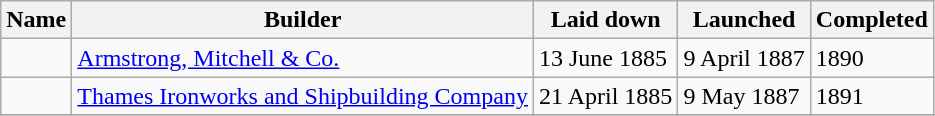<table class="wikitable">
<tr>
<th>Name</th>
<th>Builder</th>
<th>Laid down</th>
<th>Launched</th>
<th>Completed</th>
</tr>
<tr>
<td></td>
<td><a href='#'>Armstrong, Mitchell & Co.</a></td>
<td>13 June 1885</td>
<td>9 April 1887</td>
<td>1890</td>
</tr>
<tr>
<td></td>
<td><a href='#'>Thames Ironworks and Shipbuilding Company</a></td>
<td>21 April 1885</td>
<td>9 May 1887</td>
<td>1891</td>
</tr>
<tr>
</tr>
</table>
